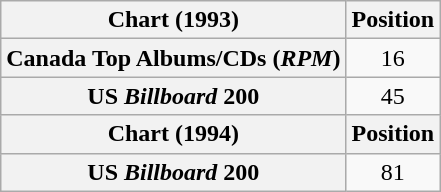<table class="wikitable plainrowheaders" style="text-align:center">
<tr>
<th scope="col">Chart (1993)</th>
<th scope="col">Position</th>
</tr>
<tr>
<th scope="row">Canada Top Albums/CDs (<em>RPM</em>)</th>
<td>16</td>
</tr>
<tr>
<th scope="row">US <em>Billboard</em> 200</th>
<td>45</td>
</tr>
<tr>
<th scope="col">Chart (1994)</th>
<th scope="col">Position</th>
</tr>
<tr>
<th scope="row">US <em>Billboard</em> 200</th>
<td>81</td>
</tr>
</table>
